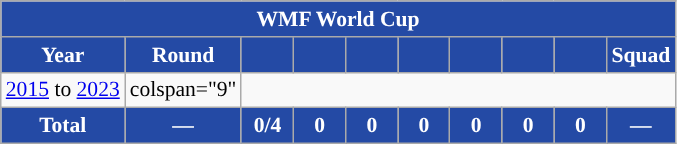<table class="wikitable" style="text-align: center;font-size:90%;">
<tr>
<th colspan="10" style="background:#244AA5; color:white; ">WMF World Cup</th>
</tr>
<tr>
<th style="background:#244AA5; color:white; ">Year</th>
<th style="background:#244AA5; color:white; ">Round</th>
<th width="28" style="background:#244AA5; color:white; "></th>
<th width="28" style="background:#244AA5; color:white; "></th>
<th width="28" style="background:#244AA5; color:white; "></th>
<th width="28" style="background:#244AA5; color:white; "></th>
<th width="28" style="background:#244AA5; color:white; "></th>
<th width="28" style="background:#244AA5; color:white; "></th>
<th width="28" style="background:#244AA5; color:white; "></th>
<th style="background:#244AA5; color:white; ">Squad</th>
</tr>
<tr>
<td> <a href='#'>2015</a> to  <a href='#'>2023</a></td>
<td>colspan="9" </td>
</tr>
<tr>
<th style="background:#244AA5; color:white; ">Total</th>
<th style="background:#244AA5; color:white; ">—</th>
<th style="background:#244AA5; color:white; ">0/4</th>
<th style="background:#244AA5; color:white; ">0</th>
<th style="background:#244AA5; color:white; ">0</th>
<th style="background:#244AA5; color:white; ">0</th>
<th style="background:#244AA5; color:white; ">0</th>
<th style="background:#244AA5; color:white; ">0</th>
<th style="background:#244AA5; color:white; ">0</th>
<th style="background:#244AA5; color:white; ">—</th>
</tr>
</table>
